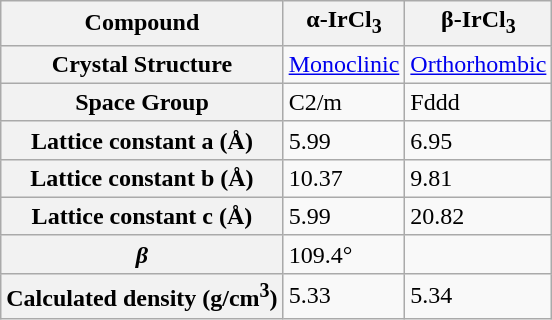<table class="wikitable plainrowheaders">
<tr>
<th>Compound</th>
<th>α-IrCl<sub>3</sub></th>
<th>β-IrCl<sub>3</sub></th>
</tr>
<tr>
<th>Crystal Structure</th>
<td><a href='#'>Monoclinic</a></td>
<td><a href='#'>Orthorhombic</a></td>
</tr>
<tr>
<th>Space Group</th>
<td>C2/m</td>
<td>Fddd</td>
</tr>
<tr>
<th>Lattice constant a (Å)</th>
<td>5.99</td>
<td>6.95</td>
</tr>
<tr>
<th>Lattice constant b (Å)</th>
<td>10.37</td>
<td>9.81</td>
</tr>
<tr>
<th>Lattice constant c (Å)</th>
<td>5.99</td>
<td>20.82</td>
</tr>
<tr>
<th><em>β</em></th>
<td>109.4°</td>
<td></td>
</tr>
<tr>
<th>Calculated density (g/cm<sup>3</sup>)</th>
<td>5.33</td>
<td>5.34</td>
</tr>
</table>
